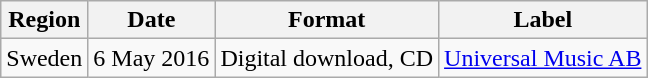<table class=wikitable>
<tr>
<th>Region</th>
<th>Date</th>
<th>Format</th>
<th>Label</th>
</tr>
<tr>
<td>Sweden</td>
<td>6 May 2016</td>
<td>Digital download, CD</td>
<td><a href='#'>Universal Music AB</a></td>
</tr>
</table>
